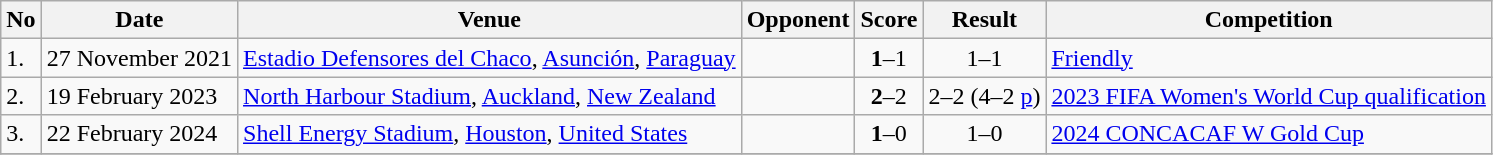<table class="wikitable">
<tr>
<th>No</th>
<th>Date</th>
<th>Venue</th>
<th>Opponent</th>
<th>Score</th>
<th>Result</th>
<th>Competition</th>
</tr>
<tr>
<td>1.</td>
<td>27 November 2021</td>
<td><a href='#'>Estadio Defensores del Chaco</a>, <a href='#'>Asunción</a>, <a href='#'>Paraguay</a></td>
<td></td>
<td align=center><strong>1</strong>–1</td>
<td align=center>1–1</td>
<td><a href='#'>Friendly</a></td>
</tr>
<tr>
<td>2.</td>
<td>19 February 2023</td>
<td><a href='#'>North Harbour Stadium</a>, <a href='#'>Auckland</a>, <a href='#'>New Zealand</a></td>
<td></td>
<td align=center><strong>2</strong>–2</td>
<td align=center>2–2  (4–2 <a href='#'>p</a>)</td>
<td><a href='#'>2023 FIFA Women's World Cup qualification</a></td>
</tr>
<tr>
<td>3.</td>
<td>22 February 2024</td>
<td><a href='#'>Shell Energy Stadium</a>, <a href='#'>Houston</a>, <a href='#'>United States</a></td>
<td></td>
<td align=center><strong>1</strong>–0</td>
<td align=center>1–0</td>
<td><a href='#'>2024 CONCACAF W Gold Cup</a></td>
</tr>
<tr>
</tr>
</table>
